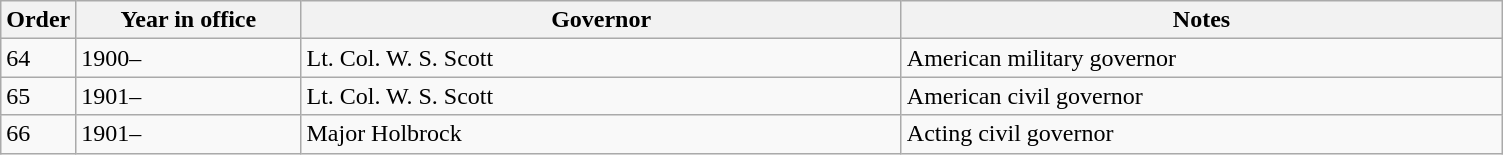<table class="wikitable">
<tr>
<th width=5%>Order</th>
<th width=15%>Year in office</th>
<th width=40%>Governor</th>
<th width=80%>Notes</th>
</tr>
<tr>
<td>64</td>
<td>1900–</td>
<td>Lt. Col. W. S. Scott</td>
<td>American military governor</td>
</tr>
<tr>
<td>65</td>
<td>1901–</td>
<td>Lt. Col. W. S. Scott</td>
<td>American civil governor</td>
</tr>
<tr>
<td>66</td>
<td>1901–</td>
<td>Major Holbrock</td>
<td>Acting civil governor</td>
</tr>
</table>
